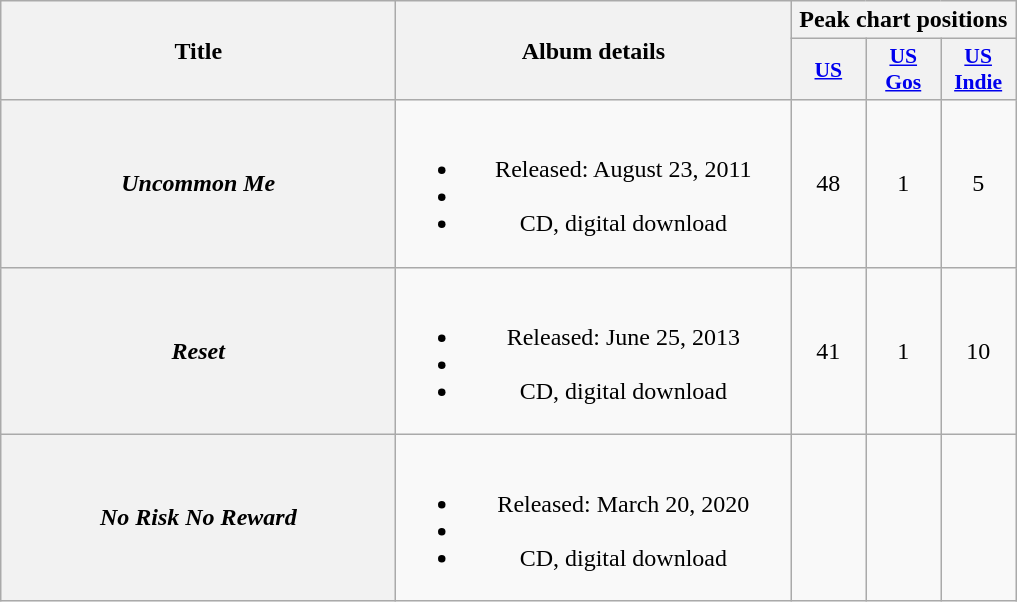<table class="wikitable plainrowheaders" style="text-align:center;">
<tr>
<th scope="col" rowspan="2" style="width:16em;">Title</th>
<th scope="col" rowspan="2" style="width:16em;">Album details</th>
<th scope="col" colspan="3">Peak chart positions</th>
</tr>
<tr>
<th style="width:3em; font-size:90%"><a href='#'>US</a></th>
<th style="width:3em; font-size:90%"><a href='#'>US<br>Gos</a></th>
<th style="width:3em; font-size:90%"><a href='#'>US<br>Indie</a></th>
</tr>
<tr>
<th scope="row"><em>Uncommon Me</em></th>
<td><br><ul><li>Released: August 23, 2011</li><li></li><li>CD, digital download</li></ul></td>
<td>48</td>
<td>1</td>
<td>5</td>
</tr>
<tr>
<th scope="row"><em>Reset</em></th>
<td><br><ul><li>Released: June 25, 2013</li><li></li><li>CD, digital download</li></ul></td>
<td>41</td>
<td>1</td>
<td>10</td>
</tr>
<tr>
<th scope="row"><em>No Risk No Reward</em></th>
<td><br><ul><li>Released: March 20, 2020</li><li></li><li>CD, digital download</li></ul></td>
<td></td>
<td></td>
<td></td>
</tr>
</table>
